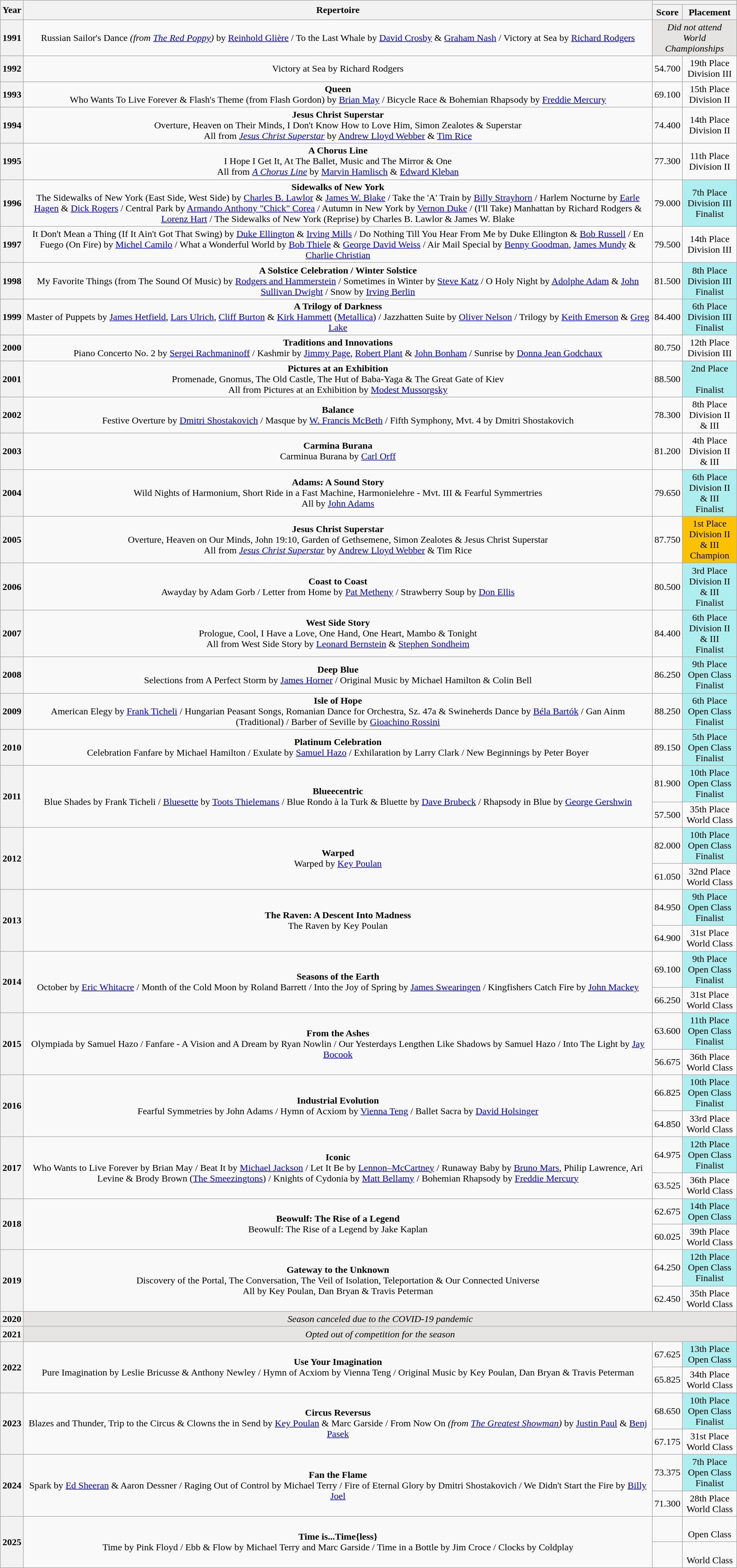<table class="wikitable" style="text-align: center">
<tr>
<th scope="col" rowspan="2">Year</th>
<th scope="col" rowspan="2">Repertoire</th>
<th scope="col" colspan="2"></th>
</tr>
<tr>
<th scope="col">Score</th>
<th scope="col">Placement</th>
</tr>
<tr>
<th scope="row">1991</th>
<td>Russian Sailor's Dance <em>(from <a href='#'>The Red Poppy</a>)</em> by <a href='#'>Reinhold Glière</a> / To the Last Whale by <a href='#'>David Crosby</a> & <a href='#'>Graham Nash</a> / Victory at Sea by <a href='#'>Richard Rodgers</a></td>
<td colspan="2" bgcolor="e5e4e2"><em>Did not attend<br>World Championships</em></td>
</tr>
<tr>
<th scope="row">1992</th>
<td>Victory at Sea by Richard Rodgers</td>
<td>54.700</td>
<td>19th Place<br>Division III</td>
</tr>
<tr>
<th scope="row">1993</th>
<td><strong>Queen</strong><br>Who Wants To Live Forever & Flash's Theme (from Flash Gordon) by <a href='#'>Brian May</a> / Bicycle Race & Bohemian Rhapsody by <a href='#'>Freddie Mercury</a></td>
<td>69.100</td>
<td>15th Place<br>Division II</td>
</tr>
<tr>
<th scope="row">1994</th>
<td><strong>Jesus Christ Superstar</strong><br>Overture, Heaven on Their Minds, I Don't Know How to Love Him, Simon Zealotes & Superstar<br>All from <em><a href='#'>Jesus Christ Superstar</a></em> by <a href='#'>Andrew Lloyd Webber</a> & <a href='#'>Tim Rice</a></td>
<td>74.400</td>
<td>14th Place<br>Division II</td>
</tr>
<tr>
<th scope="row">1995</th>
<td><strong>A Chorus Line</strong><br>I Hope I Get It, At The Ballet, Music and The Mirror & One<br>All from <em><a href='#'>A Chorus Line</a></em> by <a href='#'>Marvin Hamlisch</a> & <a href='#'>Edward Kleban</a></td>
<td>77.300</td>
<td>11th Place<br>Division II</td>
</tr>
<tr>
<th scope="row">1996</th>
<td><strong>Sidewalks of New York</strong><br>The Sidewalks of New York (East Side, West Side) by <a href='#'>Charles B. Lawlor</a> & <a href='#'>James W. Blake</a> / Take the 'A' Train by <a href='#'>Billy Strayhorn</a> / Harlem Nocturne by <a href='#'>Earle Hagen</a> & <a href='#'>Dick Rogers</a> / Central Park by <a href='#'>Armando Anthony "Chick" Corea</a> / Autumn in New York by <a href='#'>Vernon Duke</a> / (I'll Take) Manhattan by Richard Rodgers & <a href='#'>Lorenz Hart</a> / The Sidewalks of New York (Reprise) by Charles B. Lawlor & James W. Blake</td>
<td>79.000</td>
<td bgcolor="afeeee">7th Place<br>Division III<br>Finalist</td>
</tr>
<tr>
<th scope="row">1997</th>
<td>It Don't Mean a Thing (If It Ain't Got That Swing) by <a href='#'>Duke Ellington</a> & <a href='#'>Irving Mills</a> / Do Nothing Till You Hear From Me by Duke Ellington & <a href='#'>Bob Russell</a> / En Fuego (On Fire) by <a href='#'>Michel Camilo</a> / What a Wonderful World by <a href='#'>Bob Thiele</a> & <a href='#'>George David Weiss</a> / Air Mail Special by <a href='#'>Benny Goodman</a>, <a href='#'>James Mundy</a> & <a href='#'>Charlie Christian</a></td>
<td>79.500</td>
<td>14th Place<br>Division III</td>
</tr>
<tr>
<th scope="row">1998</th>
<td><strong>A Solstice Celebration / Winter Solstice</strong><br>My Favorite Things (from The Sound Of Music) by <a href='#'>Rodgers and Hammerstein</a> / Sometimes in Winter by <a href='#'>Steve Katz</a> / O Holy Night by <a href='#'>Adolphe Adam</a> & <a href='#'>John Sullivan Dwight</a> / Snow by <a href='#'>Irving Berlin</a></td>
<td>81.500</td>
<td bgcolor="afeeee">8th Place<br>Division III<br>Finalist</td>
</tr>
<tr>
<th scope="row">1999</th>
<td><strong>A Trilogy of Darkness</strong><br>Master of Puppets by <a href='#'>James Hetfield</a>, <a href='#'>Lars Ulrich</a>, <a href='#'>Cliff Burton</a> & <a href='#'>Kirk Hammett</a> (<a href='#'>Metallica</a>) / Jazzhatten Suite by <a href='#'>Oliver Nelson</a> / Trilogy by <a href='#'>Keith Emerson</a> & <a href='#'>Greg Lake</a></td>
<td>84.400</td>
<td bgcolor="afeeee">6th Place<br>Division III<br>Finalist</td>
</tr>
<tr>
<th scope="row">2000</th>
<td><strong>Traditions and Innovations</strong><br>Piano Concerto No. 2 by <a href='#'>Sergei Rachmaninoff</a> / Kashmir by <a href='#'>Jimmy Page</a>, <a href='#'>Robert Plant</a> & <a href='#'>John Bonham</a> / Sunrise by <a href='#'>Donna Jean Godchaux</a></td>
<td>80.750</td>
<td>12th Place<br>Division III</td>
</tr>
<tr>
<th scope="row">2001</th>
<td><strong>Pictures at an Exhibition</strong><br>Promenade, Gnomus, The Old Castle, The Hut of Baba-Yaga & The Great Gate of Kiev<br>All from Pictures at an Exhibition by <a href='#'>Modest Mussorgsky</a></td>
<td>88.500</td>
<td bgcolor="afeeee">2nd Place<br><br>Finalist</td>
</tr>
<tr>
<th scope="row">2002</th>
<td><strong>Balance</strong><br>Festive Overture by <a href='#'>Dmitri Shostakovich</a> / Masque by <a href='#'>W. Francis McBeth</a> / Fifth Symphony, Mvt. 4 by Dmitri Shostakovich</td>
<td>78.300</td>
<td>8th Place<br>Division II & III</td>
</tr>
<tr>
<th scope="row">2003</th>
<td><strong>Carmina Burana</strong><br>Carminua Burana by <a href='#'>Carl Orff</a></td>
<td>81.200</td>
<td>4th Place<br>Division II & III</td>
</tr>
<tr>
<th scope="row">2004</th>
<td><strong>Adams: A Sound Story</strong><br>Wild Nights of Harmonium, Short Ride in a Fast Machine, Harmonielehre - Mvt. III & Fearful Symmertries<br>All by <a href='#'>John Adams</a></td>
<td>79.650</td>
<td bgcolor="afeeee">6th Place<br>Division II & III<br>Finalist</td>
</tr>
<tr>
<th scope="row">2005</th>
<td><strong>Jesus Christ Superstar</strong><br>Overture, Heaven on Our Minds, John 19:10, Garden of Gethsemene, Simon Zealotes & Jesus Christ Superstar<br>All from <em><a href='#'>Jesus Christ Superstar</a></em> by <a href='#'>Andrew Lloyd Webber</a> & Tim Rice</td>
<td>87.750</td>
<td bgcolor="fcc200">1st Place<br>Division II & III<br>Champion</td>
</tr>
<tr>
<th scope="row">2006</th>
<td><strong>Coast to Coast</strong><br>Awayday by Adam Gorb / Letter from Home by <a href='#'>Pat Metheny</a> / Strawberry Soup by <a href='#'>Don Ellis</a></td>
<td>80.500</td>
<td bgcolor="afeeee">3rd Place<br>Division II & III<br>Finalist</td>
</tr>
<tr>
<th scope="row">2007</th>
<td><strong>West Side Story</strong><br>Prologue, Cool, I Have a Love, One Hand, One Heart, Mambo & Tonight<br>All from West Side Story by <a href='#'>Leonard Bernstein</a> & <a href='#'>Stephen Sondheim</a></td>
<td>84.400</td>
<td bgcolor="afeeee">6th Place<br>Division II & III<br>Finalist</td>
</tr>
<tr>
<th scope="row">2008</th>
<td><strong>Deep Blue</strong><br>Selections from A Perfect Storm by <a href='#'>James Horner</a> / Original Music by Michael Hamilton & Colin Bell</td>
<td>86.250</td>
<td bgcolor="afeeee">9th Place<br>Open Class<br>Finalist</td>
</tr>
<tr>
<th scope="row">2009</th>
<td><strong>Isle of Hope</strong><br>American Elegy by <a href='#'>Frank Ticheli</a> / Hungarian Peasant Songs, Romanian Dance for Orchestra, Sz. 47a & Swineherds Dance by <a href='#'>Béla Bartók</a> / Gan Ainm (Traditional) / Barber of Seville by <a href='#'>Gioachino Rossini</a></td>
<td>88.250</td>
<td bgcolor="afeeee">6th Place<br>Open Class<br>Finalist</td>
</tr>
<tr>
<th scope="row">2010</th>
<td><strong>Platinum Celebration</strong><br>Celebration Fanfare by Michael Hamilton / Exulate by <a href='#'>Samuel Hazo</a> / Exhilaration by Larry Clark / New Beginnings by Peter Boyer</td>
<td>89.150</td>
<td bgcolor="afeeee">5th Place<br>Open Class<br>Finalist</td>
</tr>
<tr>
<th scope="row" rowspan="2">2011</th>
<td rowspan="2"><strong>Blueecentric</strong><br>Blue Shades by Frank Ticheli / <a href='#'>Bluesette</a> by <a href='#'>Toots Thielemans</a> / Blue Rondo à la Turk & Bluette by <a href='#'>Dave Brubeck</a> / Rhapsody in Blue by <a href='#'>George Gershwin</a></td>
<td>81.900</td>
<td bgcolor="afeeee">10th Place<br>Open Class<br>Finalist</td>
</tr>
<tr>
<td>57.500</td>
<td>35th Place<br>World Class</td>
</tr>
<tr>
<th scope="row" rowspan="2">2012</th>
<td rowspan="2"><strong>Warped</strong><br>Warped by <a href='#'>Key Poulan</a></td>
<td>82.000</td>
<td bgcolor="afeeee">10th Place<br>Open Class<br>Finalist</td>
</tr>
<tr>
<td>61.050</td>
<td>32nd Place<br>World Class</td>
</tr>
<tr>
<th scope="row" rowspan="2">2013</th>
<td rowspan="2"><strong>The Raven: A Descent Into Madness</strong><br>The Raven by Key Poulan</td>
<td>84.950</td>
<td bgcolor="afeeee">9th Place<br>Open Class<br>Finalist</td>
</tr>
<tr>
<td>64.900</td>
<td>31st Place<br>World Class</td>
</tr>
<tr>
<th scope="row" rowspan="2">2014</th>
<td rowspan="2"><strong>Seasons of the Earth</strong><br>October by <a href='#'>Eric Whitacre</a> / Month of the Cold Moon by Roland Barrett / Into the Joy of Spring by <a href='#'>James Swearingen</a> / Kingfishers Catch Fire by <a href='#'>John Mackey</a></td>
<td>69.100</td>
<td bgcolor="afeeee">9th Place<br>Open Class<br>Finalist</td>
</tr>
<tr>
<td>66.250</td>
<td>31st Place<br>World Class</td>
</tr>
<tr>
<th scope="row" rowspan="2">2015</th>
<td rowspan="2"><strong>From the Ashes</strong><br>Olympiada by Samuel Hazo / Fanfare - A Vision and A Dream by Ryan Nowlin / Our Yesterdays Lengthen Like Shadows by Samuel Hazo / Into The Light by <a href='#'>Jay Bocook</a></td>
<td>63.600</td>
<td bgcolor="afeeee">11th Place<br>Open Class<br>Finalist</td>
</tr>
<tr>
<td>56.675</td>
<td>36th Place<br>World Class</td>
</tr>
<tr>
<th scope="row" rowspan="2">2016</th>
<td rowspan="2"><strong>Industrial Evolution</strong><br>Fearful Symmetries by John Adams / Hymn of Acxiom by <a href='#'>Vienna Teng</a> / Ballet Sacra by <a href='#'>David Holsinger</a></td>
<td>66.825</td>
<td bgcolor="afeeee">10th Place<br>Open Class<br>Finalist</td>
</tr>
<tr>
<td>64.850</td>
<td>33rd Place<br>World Class</td>
</tr>
<tr>
<th scope="row" rowspan="2">2017</th>
<td rowspan="2"><strong>Iconic</strong><br>Who Wants to Live Forever by Brian May / Beat It by <a href='#'>Michael Jackson</a> / Let It Be by <a href='#'>Lennon–McCartney</a> / Runaway Baby by <a href='#'>Bruno Mars</a>, Philip Lawrence, Ari Levine & Brody Brown (<a href='#'>The Smeezingtons</a>) / Knights of Cydonia by <a href='#'>Matt Bellamy</a> / Bohemian Rhapsody by <a href='#'>Freddie Mercury</a></td>
<td>64.975</td>
<td bgcolor="afeeee">12th Place<br>Open Class<br>Finalist</td>
</tr>
<tr>
<td>63.525</td>
<td>36th Place<br>World Class</td>
</tr>
<tr>
<th scope="row" rowspan="2">2018</th>
<td rowspan="2"><strong>Beowulf: The Rise of a Legend</strong><br>Beowulf: The Rise of a Legend by Jake Kaplan</td>
<td>62.675</td>
<td bgcolor="afeeee">14th Place<br>Open Class</td>
</tr>
<tr>
<td>60.025</td>
<td>39th Place<br>World Class</td>
</tr>
<tr>
<th scope="row" rowspan="2">2019</th>
<td rowspan="2"><strong>Gateway to the Unknown</strong><br>Discovery of the Portal, The Conversation, The Veil of Isolation, Teleportation & Our Connected Universe<br>All by Key Poulan, Dan Bryan & Travis Peterman</td>
<td>64.250</td>
<td bgcolor="afeeee">12th Place<br>Open Class<br>Finalist</td>
</tr>
<tr>
<td>62.450</td>
<td>35th Place<br>World Class</td>
</tr>
<tr>
<th scope="row">2020</th>
<td colspan="3" bgcolor="e5e4e2"><em>Season canceled due to the COVID-19 pandemic</em></td>
</tr>
<tr>
<th scope="row">2021</th>
<td colspan="3" bgcolor="e5e4e2"><em>Opted out of competition for the season</em></td>
</tr>
<tr>
<th scope="row" rowspan="2">2022</th>
<td rowspan="2"><strong>Use Your Imagination</strong><br>Pure Imagination by Leslie Bricusse & Anthony Newley / Hymn of Acxiom by Vienna Teng / Original Music by Key Poulan, Dan Bryan & Travis Peterman</td>
<td>67.625</td>
<td bgcolor="afeeee">13th Place<br>Open Class</td>
</tr>
<tr>
<td>65.825</td>
<td>34th Place<br>World Class</td>
</tr>
<tr>
<th rowspan="2" scope="row">2023</th>
<td rowspan="2"><strong>Circus Reversus</strong><br>Blazes and Thunder, Trip to the Circus & Clowns the in Send by <a href='#'>Key Poulan</a> & Marc Garside / From Now On <em>(from <a href='#'>The Greatest Showman</a>)</em> by <a href='#'>Justin Paul</a> & <a href='#'>Benj Pasek</a></td>
<td>68.650</td>
<td bgcolor="afeeee">10th Place<br>Open Class<br>Finalist</td>
</tr>
<tr>
<td>67.175</td>
<td>31st Place<br>World Class</td>
</tr>
<tr>
<th rowspan="2" scope="row">2024</th>
<td rowspan="2"><strong>Fan the Flame</strong><br>Spark by <a href='#'>Ed Sheeran</a> & Aaron Dessner / Raging Out of Control by Michael Terry / Fire of Eternal Glory by Dmitri Shostakovich / We Didn't Start the Fire by <a href='#'>Billy Joel</a></td>
<td>73.375</td>
<td bgcolor="afeeee">7th Place<br>Open Class<br>Finalist</td>
</tr>
<tr>
<td>71.300</td>
<td>28th Place<br>World Class</td>
</tr>
<tr>
<th rowspan="2" scope="row">2025</th>
<td rowspan="2"><strong>Time is...Time{less}</strong><br>Time by Pink Floyd / Ebb & Flow by Michael Terry and Marc Garside / Time in a Bottle by Jim Croce / Clocks by Coldplay</td>
<td></td>
<td><br>Open Class<br></td>
</tr>
<tr>
<td></td>
<td><br>World Class</td>
</tr>
</table>
